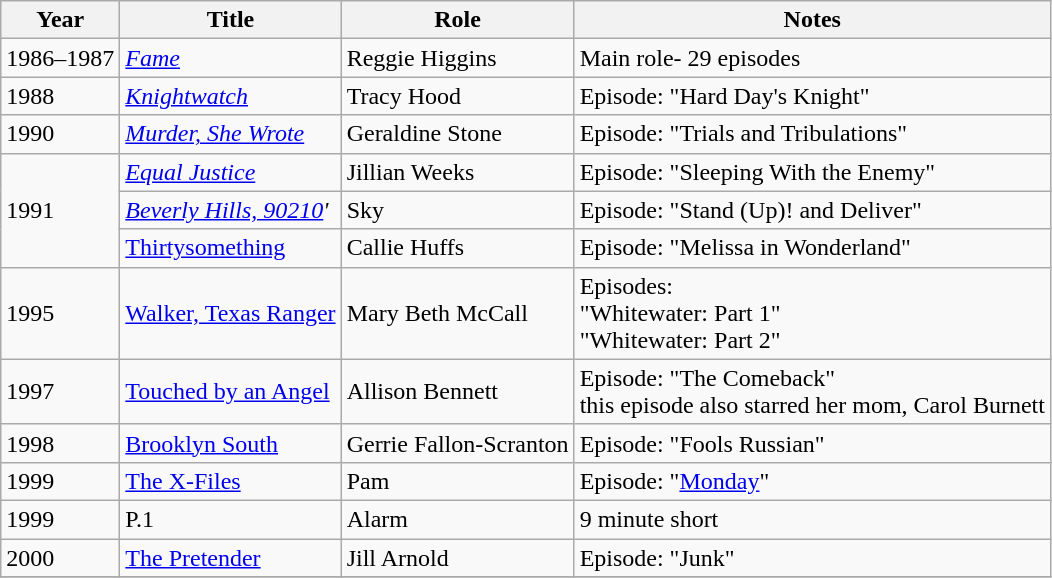<table class="wikitable sortable">
<tr>
<th>Year</th>
<th>Title</th>
<th>Role</th>
<th class="unsortable">Notes</th>
</tr>
<tr>
<td>1986–1987</td>
<td><em><a href='#'>Fame</a></em></td>
<td>Reggie Higgins</td>
<td>Main role- 29 episodes</td>
</tr>
<tr>
<td>1988</td>
<td><em><a href='#'>Knightwatch</a></em></td>
<td>Tracy Hood</td>
<td>Episode: "Hard Day's Knight"</td>
</tr>
<tr>
<td>1990</td>
<td><em><a href='#'>Murder, She Wrote</a></em></td>
<td>Geraldine Stone</td>
<td>Episode: "Trials and Tribulations"</td>
</tr>
<tr>
<td rowspan="3">1991</td>
<td><em><a href='#'>Equal Justice</a></em></td>
<td>Jillian Weeks</td>
<td>Episode: "Sleeping With the Enemy"</td>
</tr>
<tr>
<td><em><a href='#'>Beverly Hills, 90210</a>'</td>
<td>Sky</td>
<td>Episode: "Stand (Up)! and Deliver"</td>
</tr>
<tr>
<td></em><a href='#'>Thirtysomething</a><em></td>
<td>Callie Huffs</td>
<td>Episode: "Melissa in Wonderland"</td>
</tr>
<tr>
<td>1995</td>
<td></em><a href='#'>Walker, Texas Ranger</a><em></td>
<td>Mary Beth McCall</td>
<td>Episodes:<br> "Whitewater: Part 1"<br> "Whitewater: Part 2"</td>
</tr>
<tr>
<td>1997</td>
<td></em><a href='#'>Touched by an Angel</a><em></td>
<td>Allison Bennett</td>
<td>Episode: "The Comeback"<br> this episode also starred her mom, Carol Burnett</td>
</tr>
<tr>
<td>1998</td>
<td></em><a href='#'>Brooklyn South</a><em></td>
<td>Gerrie Fallon-Scranton</td>
<td>Episode: "Fools Russian"</td>
</tr>
<tr>
<td>1999</td>
<td></em><a href='#'>The X-Files</a><em></td>
<td>Pam</td>
<td>Episode: "<a href='#'>Monday</a>"</td>
</tr>
<tr>
<td>1999</td>
<td></em>P.1<em></td>
<td>Alarm</td>
<td>9 minute short</td>
</tr>
<tr>
<td>2000</td>
<td></em><a href='#'>The Pretender</a><em></td>
<td>Jill Arnold</td>
<td>Episode: "Junk"</td>
</tr>
<tr>
</tr>
</table>
